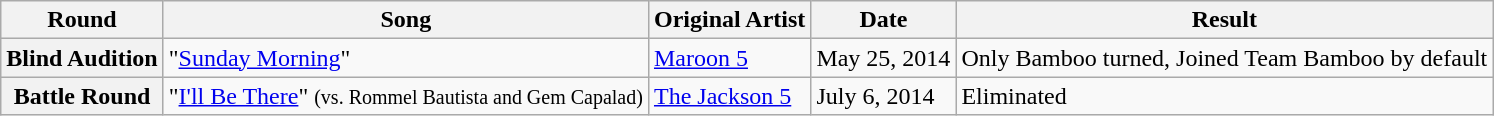<table class="wikitable">
<tr>
<th>Round</th>
<th>Song</th>
<th>Original Artist</th>
<th>Date</th>
<th>Result</th>
</tr>
<tr>
<th>Blind Audition</th>
<td>"<a href='#'>Sunday Morning</a>"</td>
<td><a href='#'>Maroon 5</a></td>
<td>May 25, 2014</td>
<td>Only Bamboo turned, Joined Team Bamboo by default</td>
</tr>
<tr>
<th>Battle Round</th>
<td>"<a href='#'>I'll Be There</a>" <small>(vs. Rommel Bautista and Gem Capalad)</small></td>
<td><a href='#'>The Jackson 5</a></td>
<td>July 6, 2014</td>
<td>Eliminated</td>
</tr>
</table>
